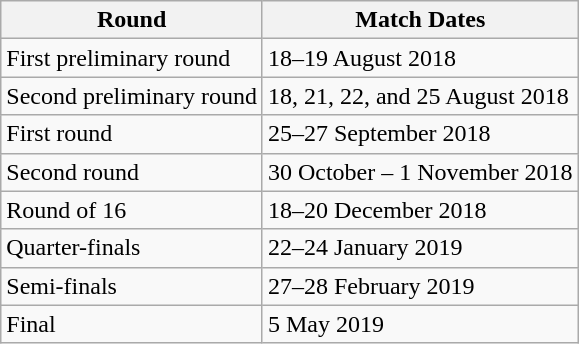<table class="wikitable">
<tr>
<th>Round</th>
<th>Match Dates</th>
</tr>
<tr>
<td>First preliminary round</td>
<td>18–19 August 2018</td>
</tr>
<tr>
<td>Second preliminary round</td>
<td>18, 21, 22, and 25 August 2018</td>
</tr>
<tr>
<td>First round</td>
<td>25–27 September 2018</td>
</tr>
<tr>
<td>Second round</td>
<td>30 October – 1 November 2018</td>
</tr>
<tr>
<td>Round of 16</td>
<td>18–20 December 2018</td>
</tr>
<tr>
<td>Quarter-finals</td>
<td>22–24 January 2019</td>
</tr>
<tr>
<td>Semi-finals</td>
<td>27–28 February 2019</td>
</tr>
<tr>
<td>Final</td>
<td>5 May 2019</td>
</tr>
</table>
